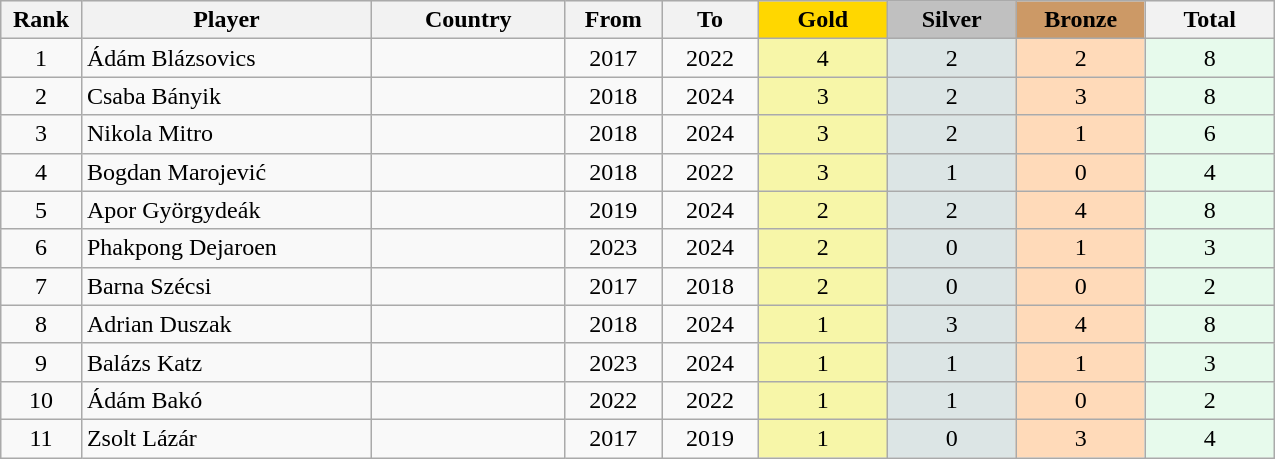<table class="wikitable plainrowheaders" width="850" style="text-align:center;">
<tr style="background-color:#EDEDED;">
<th class="hintergrundfarbe5" style="width:4%">Rank</th>
<th class="hintergrundfarbe5" style="width:18%">Player</th>
<th class="hintergrundfarbe5" style="width:12%">Country</th>
<th class="hintergrundfarbe5" style="width:6%">From</th>
<th class="hintergrundfarbe5" style="width:6%">To</th>
<th style="background:gold; width:8%">Gold</th>
<th style="background:silver; width:8%">Silver</th>
<th style="background:#CC9966; width:8%">Bronze</th>
<th class="hintergrundfarbe5" style="width:8%">Total</th>
</tr>
<tr>
<td>1</td>
<td align=left>Ádám Blázsovics</td>
<td align=left></td>
<td>2017</td>
<td>2022</td>
<td bgcolor=#F7F6A8>4</td>
<td bgcolor=#DCE5E5>2</td>
<td bgcolor=#FFDAB9>2</td>
<td bgcolor=#E7FAEC>8</td>
</tr>
<tr>
<td>2</td>
<td align=left>Csaba Bányik</td>
<td align=left></td>
<td>2018</td>
<td>2024</td>
<td bgcolor=#F7F6A8>3</td>
<td bgcolor=#DCE5E5>2</td>
<td bgcolor=#FFDAB9>3</td>
<td bgcolor=#E7FAEC>8</td>
</tr>
<tr>
<td>3</td>
<td align=left>Nikola Mitro</td>
<td align=left><br></td>
<td>2018</td>
<td>2024</td>
<td bgcolor=#F7F6A8>3</td>
<td bgcolor=#DCE5E5>2</td>
<td bgcolor=#FFDAB9>1</td>
<td bgcolor=#E7FAEC>6</td>
</tr>
<tr>
<td>4</td>
<td align=left>Bogdan Marojević</td>
<td align=left><br></td>
<td>2018</td>
<td>2022</td>
<td bgcolor=#F7F6A8>3</td>
<td bgcolor=#DCE5E5>1</td>
<td bgcolor=#FFDAB9>0</td>
<td bgcolor=#E7FAEC>4</td>
</tr>
<tr>
<td>5</td>
<td align=left>Apor Györgydeák</td>
<td align=left></td>
<td>2019</td>
<td>2024</td>
<td bgcolor=#F7F6A8>2</td>
<td bgcolor=#DCE5E5>2</td>
<td bgcolor=#FFDAB9>4</td>
<td bgcolor=#E7FAEC>8</td>
</tr>
<tr>
<td>6</td>
<td align=left>Phakpong Dejaroen</td>
<td align=left></td>
<td>2023</td>
<td>2024</td>
<td bgcolor=#F7F6A8>2</td>
<td bgcolor=#DCE5E5>0</td>
<td bgcolor=#FFDAB9>1</td>
<td bgcolor=#E7FAEC>3</td>
</tr>
<tr>
<td>7</td>
<td align=left>Barna Szécsi</td>
<td align=left></td>
<td>2017</td>
<td>2018</td>
<td bgcolor=#F7F6A8>2</td>
<td bgcolor=#DCE5E5>0</td>
<td bgcolor=#FFDAB9>0</td>
<td bgcolor=#E7FAEC>2</td>
</tr>
<tr>
<td>8</td>
<td align=left>Adrian Duszak</td>
<td align=left></td>
<td>2018</td>
<td>2024</td>
<td bgcolor=#F7F6A8>1</td>
<td bgcolor=#DCE5E5>3</td>
<td bgcolor=#FFDAB9>4</td>
<td bgcolor=#E7FAEC>8</td>
</tr>
<tr>
<td>9</td>
<td align=left>Balázs Katz</td>
<td align=left></td>
<td>2023</td>
<td>2024</td>
<td bgcolor=#F7F6A8>1</td>
<td bgcolor=#DCE5E5>1</td>
<td bgcolor=#FFDAB9>1</td>
<td bgcolor=#E7FAEC>3</td>
</tr>
<tr>
<td>10</td>
<td align=left>Ádám Bakó</td>
<td align=left></td>
<td>2022</td>
<td>2022</td>
<td bgcolor=#F7F6A8>1</td>
<td bgcolor=#DCE5E5>1</td>
<td bgcolor=#FFDAB9>0</td>
<td bgcolor=#E7FAEC>2</td>
</tr>
<tr>
<td>11</td>
<td align=left>Zsolt Lázár</td>
<td align=left></td>
<td>2017</td>
<td>2019</td>
<td bgcolor=#F7F6A8>1</td>
<td bgcolor=#DCE5E5>0</td>
<td bgcolor=#FFDAB9>3</td>
<td bgcolor=#E7FAEC>4</td>
</tr>
</table>
